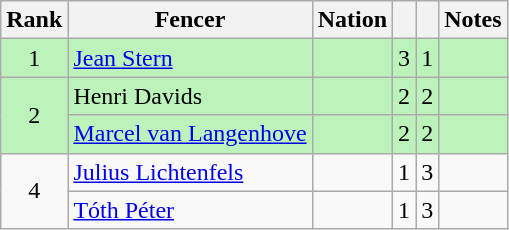<table class="wikitable sortable" style="text-align:center">
<tr>
<th>Rank</th>
<th>Fencer</th>
<th>Nation</th>
<th></th>
<th></th>
<th>Notes</th>
</tr>
<tr bgcolor=bbf3bb>
<td>1</td>
<td align=left><a href='#'>Jean Stern</a></td>
<td align=left></td>
<td>3</td>
<td>1</td>
<td></td>
</tr>
<tr bgcolor=bbf3bb>
<td rowspan=2>2</td>
<td align=left>Henri Davids</td>
<td align=left></td>
<td>2</td>
<td>2</td>
<td></td>
</tr>
<tr bgcolor=bbf3bb>
<td align=left><a href='#'>Marcel van Langenhove</a></td>
<td align=left></td>
<td>2</td>
<td>2</td>
<td></td>
</tr>
<tr>
<td rowspan=2>4</td>
<td align=left><a href='#'>Julius Lichtenfels</a></td>
<td align=left></td>
<td>1</td>
<td>3</td>
<td></td>
</tr>
<tr>
<td align=left><a href='#'>Tóth Péter</a></td>
<td align=left></td>
<td>1</td>
<td>3</td>
<td></td>
</tr>
</table>
